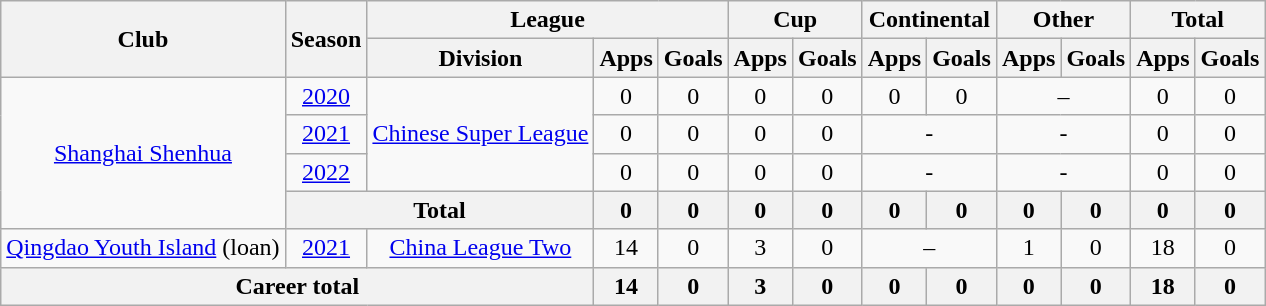<table class="wikitable" style="text-align: center">
<tr>
<th rowspan="2">Club</th>
<th rowspan="2">Season</th>
<th colspan="3">League</th>
<th colspan="2">Cup</th>
<th colspan="2">Continental</th>
<th colspan="2">Other</th>
<th colspan="2">Total</th>
</tr>
<tr>
<th>Division</th>
<th>Apps</th>
<th>Goals</th>
<th>Apps</th>
<th>Goals</th>
<th>Apps</th>
<th>Goals</th>
<th>Apps</th>
<th>Goals</th>
<th>Apps</th>
<th>Goals</th>
</tr>
<tr>
<td rowspan=4><a href='#'>Shanghai Shenhua</a></td>
<td><a href='#'>2020</a></td>
<td rowspan=3><a href='#'>Chinese Super League</a></td>
<td>0</td>
<td>0</td>
<td>0</td>
<td>0</td>
<td>0</td>
<td>0</td>
<td colspan="2">–</td>
<td>0</td>
<td>0</td>
</tr>
<tr>
<td><a href='#'>2021</a></td>
<td>0</td>
<td>0</td>
<td>0</td>
<td>0</td>
<td colspan="2">-</td>
<td colspan="2">-</td>
<td>0</td>
<td>0</td>
</tr>
<tr>
<td><a href='#'>2022</a></td>
<td>0</td>
<td>0</td>
<td>0</td>
<td>0</td>
<td colspan="2">-</td>
<td colspan="2">-</td>
<td>0</td>
<td>0</td>
</tr>
<tr>
<th colspan=2>Total</th>
<th>0</th>
<th>0</th>
<th>0</th>
<th>0</th>
<th>0</th>
<th>0</th>
<th>0</th>
<th>0</th>
<th>0</th>
<th>0</th>
</tr>
<tr>
<td><a href='#'>Qingdao Youth Island</a> (loan)</td>
<td><a href='#'>2021</a></td>
<td><a href='#'>China League Two</a></td>
<td>14</td>
<td>0</td>
<td>3</td>
<td>0</td>
<td colspan="2">–</td>
<td>1</td>
<td>0</td>
<td>18</td>
<td>0</td>
</tr>
<tr>
<th colspan=3>Career total</th>
<th>14</th>
<th>0</th>
<th>3</th>
<th>0</th>
<th>0</th>
<th>0</th>
<th>0</th>
<th>0</th>
<th>18</th>
<th>0</th>
</tr>
</table>
